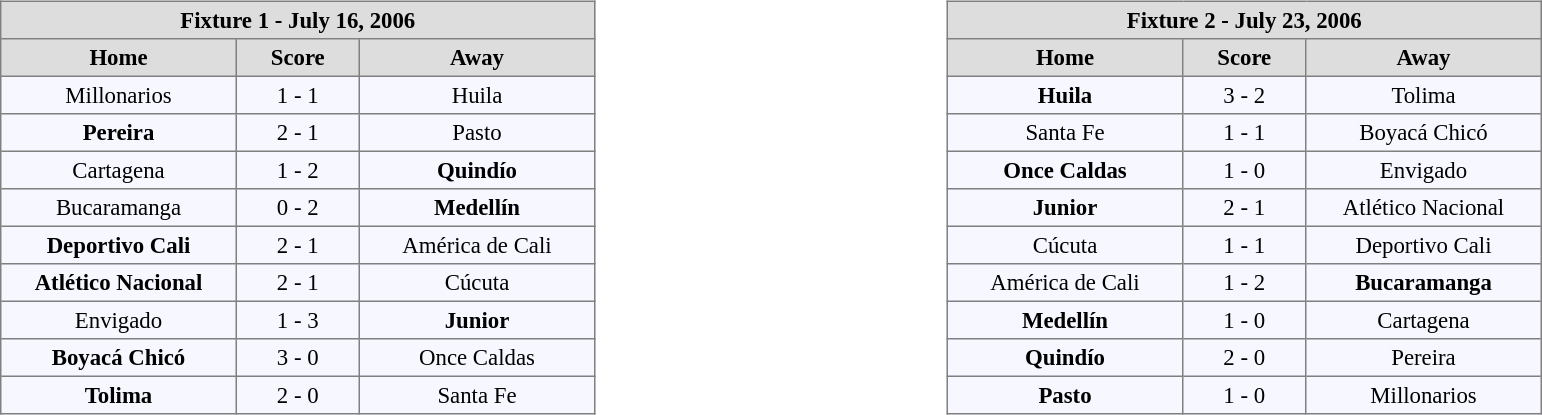<table width=100%>
<tr>
<td valign=top width=50% align=left><br><table align=center bgcolor="#f7f8ff" cellpadding="3" cellspacing="0" border="1" style="font-size: 95%; border: gray solid 1px; border-collapse: collapse;">
<tr align=center bgcolor=#DDDDDD style="color:black;">
<th colspan=3 align=center>Fixture 1 - July 16, 2006</th>
</tr>
<tr align=center bgcolor=#DDDDDD style="color:black;">
<th width="150">Home</th>
<th width="75">Score</th>
<th width="150">Away</th>
</tr>
<tr align=center>
<td>Millonarios</td>
<td>1 - 1</td>
<td>Huila</td>
</tr>
<tr align=center>
<td><strong>Pereira</strong></td>
<td>2 - 1</td>
<td>Pasto</td>
</tr>
<tr align=center>
<td>Cartagena</td>
<td>1 - 2</td>
<td><strong>Quindío</strong></td>
</tr>
<tr align=center>
<td>Bucaramanga</td>
<td>0 - 2</td>
<td><strong>Medellín</strong></td>
</tr>
<tr align=center>
<td><strong>Deportivo Cali</strong></td>
<td>2 - 1</td>
<td>América de Cali</td>
</tr>
<tr align=center>
<td><strong>Atlético Nacional</strong></td>
<td>2 - 1</td>
<td>Cúcuta</td>
</tr>
<tr align=center>
<td>Envigado</td>
<td>1 - 3</td>
<td><strong>Junior</strong></td>
</tr>
<tr align=center>
<td><strong>Boyacá Chicó</strong></td>
<td>3 - 0</td>
<td>Once Caldas</td>
</tr>
<tr align=center>
<td><strong>Tolima</strong></td>
<td>2 - 0</td>
<td>Santa Fe</td>
</tr>
</table>
</td>
<td valign=top width=50% align=left><br><table align=center bgcolor="#f7f8ff" cellpadding="3" cellspacing="0" border="1" style="font-size: 95%; border: gray solid 1px; border-collapse: collapse;">
<tr align=center bgcolor=#DDDDDD style="color:black;">
<th colspan=3 align=center>Fixture 2 - July 23, 2006</th>
</tr>
<tr align=center bgcolor=#DDDDDD style="color:black;">
<th width="150">Home</th>
<th width="75">Score</th>
<th width="150">Away</th>
</tr>
<tr align=center>
<td><strong>Huila</strong></td>
<td>3 - 2</td>
<td>Tolima</td>
</tr>
<tr align=center>
<td>Santa Fe</td>
<td>1 - 1</td>
<td>Boyacá Chicó</td>
</tr>
<tr align=center>
<td><strong>Once Caldas</strong></td>
<td>1 - 0</td>
<td>Envigado</td>
</tr>
<tr align=center>
<td><strong>Junior</strong></td>
<td>2 - 1</td>
<td>Atlético Nacional</td>
</tr>
<tr align=center>
<td>Cúcuta</td>
<td>1 - 1</td>
<td>Deportivo Cali</td>
</tr>
<tr align=center>
<td>América de Cali</td>
<td>1 - 2</td>
<td><strong>Bucaramanga</strong></td>
</tr>
<tr align=center>
<td><strong>Medellín</strong></td>
<td>1 - 0</td>
<td>Cartagena</td>
</tr>
<tr align=center>
<td><strong>Quindío</strong></td>
<td>2 - 0</td>
<td>Pereira</td>
</tr>
<tr align=center>
<td><strong>Pasto</strong></td>
<td>1 - 0</td>
<td>Millonarios</td>
</tr>
</table>
</td>
</tr>
</table>
